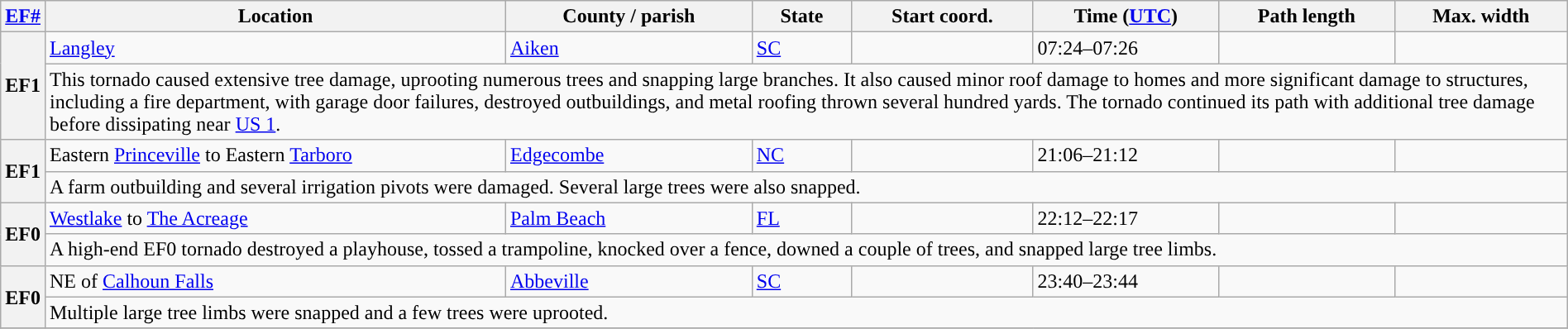<table class="wikitable sortable" style="width:100%;">
<tr>
<th scope="col" width="2%" align="center"><a href='#'>EF#</a></th>
<th scope="col" align="center" class="unsortable">Location</th>
<th scope="col" align="center" class="unsortable">County / parish</th>
<th scope="col" align="center">State</th>
<th scope="col" align="center">Start coord.</th>
<th scope="col" align="center">Time (<a href='#'>UTC</a>)</th>
<th scope="col" align="center">Path length</th>
<th scope="col" align="center">Max. width</th>
</tr>
<tr>
<th scope="row" rowspan="2" style="background-color:#">EF1</th>
<td><a href='#'>Langley</a></td>
<td><a href='#'>Aiken</a></td>
<td><a href='#'>SC</a></td>
<td></td>
<td>07:24–07:26</td>
<td></td>
<td></td>
</tr>
<tr class="expand-child">
<td colspan="8" border-bottom: 1px solid black;>This tornado caused extensive tree damage, uprooting numerous trees and snapping large branches. It also caused minor roof damage to homes and more significant damage to structures, including a fire department, with garage door failures, destroyed outbuildings, and metal roofing thrown several hundred yards. The tornado continued its path with additional tree damage before dissipating near <a href='#'>US 1</a>.</td>
</tr>
<tr>
<th scope="row" rowspan="2" style="background-color:#">EF1</th>
<td>Eastern <a href='#'>Princeville</a> to Eastern <a href='#'>Tarboro</a></td>
<td><a href='#'>Edgecombe</a></td>
<td><a href='#'>NC</a></td>
<td></td>
<td>21:06–21:12</td>
<td></td>
<td></td>
</tr>
<tr class="expand-child">
<td colspan="8" border-bottom: 1px solid black;>A farm outbuilding and several irrigation pivots were damaged. Several large trees were also snapped.</td>
</tr>
<tr>
<th scope="row" rowspan="2" style="background-color:#">EF0</th>
<td><a href='#'>Westlake</a> to <a href='#'>The Acreage</a></td>
<td><a href='#'>Palm Beach</a></td>
<td><a href='#'>FL</a></td>
<td></td>
<td>22:12–22:17</td>
<td></td>
<td></td>
</tr>
<tr class="expand-child">
<td colspan="8" border-bottom: 1px solid black;>A high-end EF0 tornado destroyed a playhouse, tossed a trampoline, knocked over a fence, downed a couple of trees, and snapped large tree limbs.</td>
</tr>
<tr>
<th scope="row" rowspan="2" style="background-color:#">EF0</th>
<td>NE of <a href='#'>Calhoun Falls</a></td>
<td><a href='#'>Abbeville</a></td>
<td><a href='#'>SC</a></td>
<td></td>
<td>23:40–23:44</td>
<td></td>
<td></td>
</tr>
<tr class="expand-child">
<td colspan="8" border-bottom: 1px solid black;>Multiple large tree limbs were snapped and a few trees were uprooted.</td>
</tr>
<tr>
</tr>
</table>
